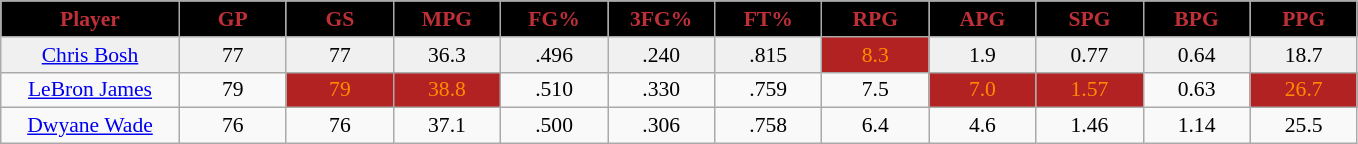<table class="wikitable sortable" style="font-size:90%;">
<tr>
<th style="background:black; color:#bf2f38; width:10%;">Player</th>
<th style="background:black; color:#bf2f38; width:6%;">GP</th>
<th style="background:black; color:#bf2f38; width:6%;">GS</th>
<th style="background:black; color:#bf2f38; width:6%;">MPG</th>
<th style="background:black; color:#bf2f38; width:6%;">FG%</th>
<th style="background:black; color:#bf2f38; width:6%;">3FG%</th>
<th style="background:black; color:#bf2f38; width:6%;">FT%</th>
<th style="background:black; color:#bf2f38; width:6%;">RPG</th>
<th style="background:black; color:#bf2f38; width:6%;">APG</th>
<th style="background:black; color:#bf2f38; width:6%;">SPG</th>
<th style="background:black; color:#bf2f38; width:6%;">BPG</th>
<th style="background:black; color:#bf2f38; width:6%;">PPG</th>
</tr>
<tr style="text-align:center; background:#f0f0f0;">
<td><a href='#'>Chris Bosh</a></td>
<td>77</td>
<td>77</td>
<td>36.3</td>
<td>.496</td>
<td>.240</td>
<td>.815</td>
<td style="background:#B22222;color:#FF8C00;">8.3</td>
<td>1.9</td>
<td>0.77</td>
<td>0.64</td>
<td>18.7</td>
</tr>
<tr style="text-align:center;" bgcolor="">
<td><a href='#'>LeBron James</a></td>
<td>79</td>
<td style="background:#B22222;color:#FF8C00;">79</td>
<td style="background:#B22222;color:#FF8C00;">38.8</td>
<td>.510</td>
<td>.330</td>
<td>.759</td>
<td>7.5</td>
<td style="background:#B22222;color:#FF8C00;">7.0</td>
<td style="background:#B22222;color:#FF8C00;">1.57</td>
<td>0.63</td>
<td style="background:#B22222;color:#FF8C00;">26.7</td>
</tr>
<tr style="text-align:center;" bgcolor="">
<td><a href='#'>Dwyane Wade</a></td>
<td>76</td>
<td>76</td>
<td>37.1</td>
<td>.500</td>
<td>.306</td>
<td>.758</td>
<td>6.4</td>
<td>4.6</td>
<td>1.46</td>
<td>1.14</td>
<td>25.5</td>
</tr>
</table>
